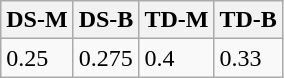<table class="wikitable">
<tr>
<th>DS-M</th>
<th>DS-B</th>
<th>TD-M</th>
<th>TD-B</th>
</tr>
<tr>
<td>0.25</td>
<td>0.275</td>
<td>0.4</td>
<td>0.33</td>
</tr>
</table>
